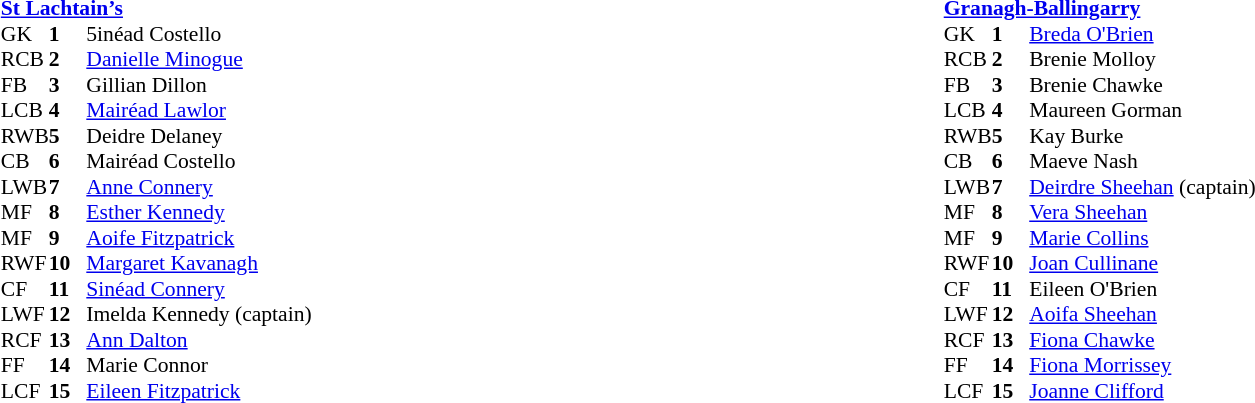<table width="100%">
<tr>
<td valign="top"></td>
<td valign="top" width="50%"><br><table style="font-size: 90%" cellspacing="0" cellpadding="0" align=center>
<tr>
<td colspan="4"><strong><a href='#'>St Lachtain’s</a></strong></td>
</tr>
<tr>
<th width="25"></th>
<th width="25"></th>
</tr>
<tr>
<td>GK</td>
<td><strong>1</strong></td>
<td>5inéad Costello</td>
</tr>
<tr>
<td>RCB</td>
<td><strong>2</strong></td>
<td><a href='#'>Danielle Minogue</a></td>
</tr>
<tr>
<td>FB</td>
<td><strong>3</strong></td>
<td>Gillian Dillon</td>
</tr>
<tr>
<td>LCB</td>
<td><strong>4</strong></td>
<td><a href='#'>Mairéad Lawlor</a></td>
</tr>
<tr>
<td>RWB</td>
<td><strong>5</strong></td>
<td>Deidre Delaney</td>
</tr>
<tr>
<td>CB</td>
<td><strong>6</strong></td>
<td>Mairéad Costello</td>
</tr>
<tr>
<td>LWB</td>
<td><strong>7</strong></td>
<td><a href='#'>Anne Connery</a></td>
</tr>
<tr>
<td>MF</td>
<td><strong>8</strong></td>
<td><a href='#'>Esther Kennedy</a></td>
</tr>
<tr>
<td>MF</td>
<td><strong>9</strong></td>
<td><a href='#'>Aoife Fitzpatrick</a></td>
</tr>
<tr>
<td>RWF</td>
<td><strong>10</strong></td>
<td><a href='#'>Margaret Kavanagh</a></td>
</tr>
<tr>
<td>CF</td>
<td><strong>11</strong></td>
<td><a href='#'>Sinéad Connery</a></td>
</tr>
<tr>
<td>LWF</td>
<td><strong>12</strong></td>
<td>Imelda Kennedy (captain)</td>
</tr>
<tr>
<td>RCF</td>
<td><strong>13</strong></td>
<td><a href='#'>Ann Dalton</a></td>
</tr>
<tr>
<td>FF</td>
<td><strong>14</strong></td>
<td>Marie Connor</td>
</tr>
<tr>
<td>LCF</td>
<td><strong>15</strong></td>
<td><a href='#'>Eileen Fitzpatrick</a></td>
</tr>
<tr>
</tr>
</table>
</td>
<td valign="top" width="50%"><br><table style="font-size: 90%" cellspacing="0" cellpadding="0" align=center>
<tr>
<td colspan="4"><strong><a href='#'>Granagh-Ballingarry</a></strong></td>
</tr>
<tr>
<th width="25"></th>
<th width="25"></th>
</tr>
<tr>
<td>GK</td>
<td><strong>1</strong></td>
<td><a href='#'>Breda O'Brien</a></td>
</tr>
<tr>
<td>RCB</td>
<td><strong>2</strong></td>
<td>Brenie Molloy</td>
</tr>
<tr>
<td>FB</td>
<td><strong>3</strong></td>
<td>Brenie Chawke</td>
</tr>
<tr>
<td>LCB</td>
<td><strong>4</strong></td>
<td>Maureen Gorman</td>
</tr>
<tr>
<td>RWB</td>
<td><strong>5</strong></td>
<td>Kay Burke</td>
</tr>
<tr>
<td>CB</td>
<td><strong>6</strong></td>
<td>Maeve Nash</td>
</tr>
<tr>
<td>LWB</td>
<td><strong>7</strong></td>
<td><a href='#'>Deirdre Sheehan</a> (captain)</td>
</tr>
<tr>
<td>MF</td>
<td><strong>8</strong></td>
<td><a href='#'>Vera Sheehan</a></td>
</tr>
<tr>
<td>MF</td>
<td><strong>9</strong></td>
<td><a href='#'>Marie Collins</a></td>
</tr>
<tr>
<td>RWF</td>
<td><strong>10</strong></td>
<td><a href='#'>Joan Cullinane</a></td>
</tr>
<tr>
<td>CF</td>
<td><strong>11</strong></td>
<td>Eileen O'Brien</td>
</tr>
<tr>
<td>LWF</td>
<td><strong>12</strong></td>
<td><a href='#'>Aoifa Sheehan</a></td>
</tr>
<tr>
<td>RCF</td>
<td><strong>13</strong></td>
<td><a href='#'>Fiona Chawke</a></td>
</tr>
<tr>
<td>FF</td>
<td><strong>14</strong></td>
<td><a href='#'>Fiona Morrissey</a></td>
</tr>
<tr>
<td>LCF</td>
<td><strong>15</strong></td>
<td><a href='#'>Joanne Clifford</a></td>
</tr>
<tr>
</tr>
</table>
</td>
</tr>
</table>
